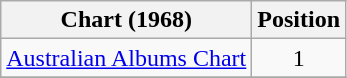<table class="wikitable" style="text-align:center;">
<tr>
<th>Chart (1968)</th>
<th>Position</th>
</tr>
<tr>
<td align="left"><a href='#'>Australian Albums Chart</a></td>
<td>1</td>
</tr>
<tr>
</tr>
</table>
